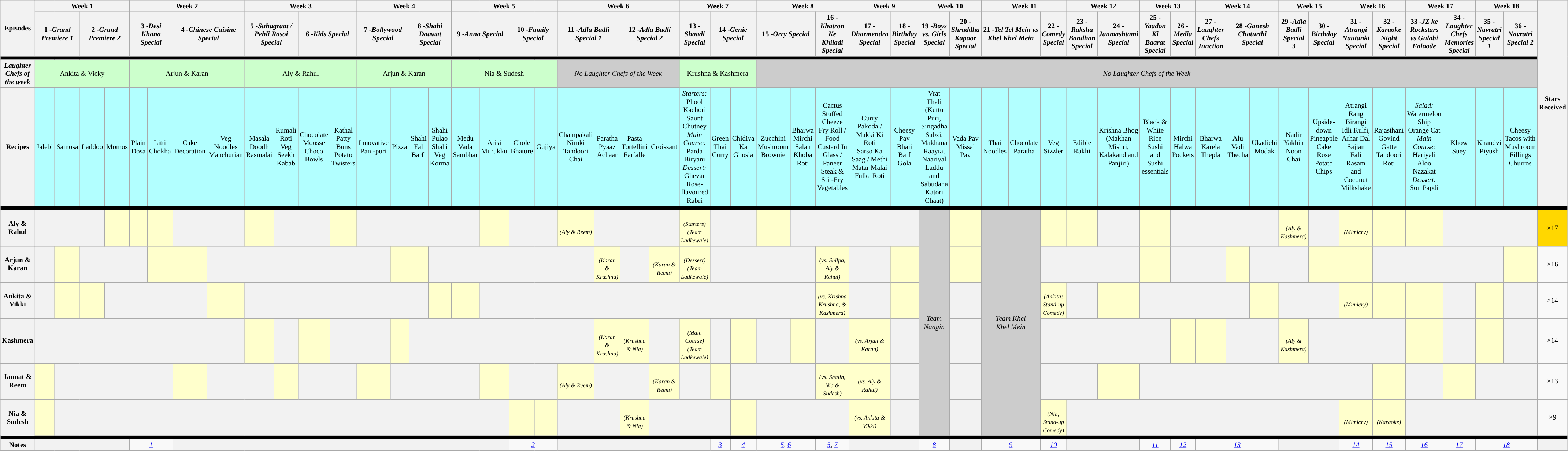<table class="wikitable" style="text-align:center;margin:auto;font-size:80%;">
<tr>
<th style="position: sticky; left: 0;" rowspan="2">Episodes</th>
<th colspan="4">Week 1</th>
<th colspan="4">Week 2</th>
<th colspan="4">Week 3</th>
<th colspan="4">Week 4</th>
<th colspan="4">Week 5</th>
<th colspan="4">Week 6</th>
<th colspan="3">Week 7</th>
<th colspan="3">Week 8</th>
<th colspan="2">Week 9</th>
<th colspan="2">Week 10</th>
<th colspan="3">Week 11</th>
<th colspan="2">Week 12</th>
<th colspan="2">Week 13</th>
<th colspan="3">Week 14</th>
<th colspan="2">Week 15</th>
<th colspan="2">Week 16</th>
<th colspan="2">Week 17</th>
<th colspan="2">Week 18</th>
<th rowspan="5">Stars Received</th>
</tr>
<tr>
<th colspan=2>1 -<em>Grand Premiere 1</em></th>
<th colspan=2>2 -<em>Grand Premiere 2</em></th>
<th colspan=2>3 -<em>Desi Khana Special</em></th>
<th colspan=2>4 -<em>Chinese Cuisine Special</em></th>
<th colspan=2>5 -<em>Suhagraat / Pehli Rasoi Special</em></th>
<th colspan=2>6 -<em>Kids Special</em></th>
<th colspan=2>7 -<em>Bollywood Special</em></th>
<th colspan=2>8 -<em>Shahi Daawat Special</em></th>
<th colspan=2>9 -<em>Anna Special</em></th>
<th colspan=2>10 -<em>Family Special</em></th>
<th colspan=2>11 -<em>Adla Badli Special 1</em></th>
<th colspan=2>12 -<em>Adla Badli Special 2</em></th>
<th>13 -<em>Shaadi Special</em></th>
<th colspan=2>14 -<em>Genie Special</em></th>
<th colspan=2>15 -<em>Orry Special</em></th>
<th>16 -<em>Khatron Ke Khiladi Special</em></th>
<th>17 -<em>Dharmendra Special</em></th>
<th>18 -<em>Birthday Special</em></th>
<th>19 -<em>Boys vs. Girls Special</em></th>
<th>20 -<em>Shraddha Kapoor Special</em></th>
<th colspan="2">21 -<em>Tel Tel Mein vs Khel Khel Mein</em></th>
<th>22 -<em> Comedy Special </em></th>
<th>23 -<em>Raksha Bandhan Special</em></th>
<th>24 -<em>Janmashtami Special</em></th>
<th>25 -<em>Yaadon Ki Baarat Special</em></th>
<th>26 -<em> Media Special</em></th>
<th>27 -<em>Laughter Chefs Junction</em></th>
<th colspan=2>28 -<em>Ganesh Chaturthi Special</em></th>
<th>29 -<em>Adla Badli Special 3</em></th>
<th>30 -<em>Birthday Special</em></th>
<th>31 -<em>Atrangi Nautanki Special</em></th>
<th>32 -<em>Karaoke Night Special</em></th>
<th>33 -<em>JZ ke Rockstars vs Gulabi Faloode</em></th>
<th>34 -<em>Laughter Chefs Memories Special</em></th>
<th>35 -<em>Navratri Special 1</em></th>
<th>36 -<em>Navratri Special 2</em></th>
</tr>
<tr>
<th colspan="53" style="background:#000;"></th>
</tr>
<tr style="background:#cfc;" |>
<th style="position: sticky; left: 0;"><em>Laughter Chefs of the week</em></th>
<td colspan=4>Ankita & Vicky</td>
<td colspan=4>Arjun & Karan</td>
<td colspan=4>Aly & Rahul</td>
<td colspan=4>Arjun & Karan</td>
<td colspan=4>Nia & Sudesh</td>
<td colspan=4 bgcolor=#ccc><em>No Laughter Chefs of the Week</em></td>
<td colspan=3>Krushna & Kashmera</td>
<td colspan="25" style="background:#ccc;"><em>No Laughter Chefs of the Week</em></td>
</tr>
<tr style="background:#B2FFFF;" |>
<th style="position: sticky; left: 0;">Recipes</th>
<td>Jalebi</td>
<td>Samosa</td>
<td>Laddoo</td>
<td>Momos</td>
<td>Plain Dosa</td>
<td>Litti Chokha</td>
<td>Cake Decoration</td>
<td>Veg Noodles<br>Manchurian</td>
<td>Masala Doodh<br>Rasmalai</td>
<td>Rumali Roti<br>Veg Seekh Kabab</td>
<td>Chocolate Mousse<br>Choco Bowls</td>
<td>Kathal Patty Buns<br>Potato Twisters</td>
<td>Innovative Pani-puri</td>
<td>Pizza</td>
<td>Shahi Fal Barfi</td>
<td>Shahi Pulao<br>Shahi Veg Korma</td>
<td>Medu Vada<br>Sambhar</td>
<td>Arisi Murukku</td>
<td>Chole Bhature</td>
<td>Gujiya</td>
<td>Champakali Nimki<br>Tandoori Chai</td>
<td>Paratha<br>Pyaaz Achaar</td>
<td>Pasta Tortellini<br>Farfalle</td>
<td>Croissant</td>
<td><em>Starters:</em> Phool Kachori<br>Saunt Chutney<br><em>Main Course:</em> Parda Biryani<br><em>Dessert:</em> Ghevar<br>Rose-flavoured Rabri</td>
<td>Green Thai Curry</td>
<td>Chidiya Ka Ghosla</td>
<td>Zucchini Mushroom Brownie</td>
<td>Bharwa Mirchi Salan<br>Khoba Roti</td>
<td>Cactus Stuffed Cheeze Fry Roll / Food Custard In Glass / Paneer Steak & Stir-Fry Vegetables</td>
<td>Curry Pakoda / Makki Ki Roti<br>Sarso Ka Saag / Methi Matar Malai<br>Fulka Roti</td>
<td>Cheesy Pav Bhaji<br>Barf Gola</td>
<td>Vrat Thali (Kuttu Puri, Singadha Sabzi, Makhana Raayta, Naariyal Laddu and Sabudana Katori Chaat)</td>
<td>Vada Pav<br>Missal Pav</td>
<td>Thai Noodles</td>
<td>Chocolate Paratha</td>
<td>Veg Sizzler</td>
<td>Edible Rakhi</td>
<td>Krishna Bhog (Makhan Mishri, Kalakand and Panjiri)</td>
<td>Black & White Rice Sushi and Sushi essentials</td>
<td>Mirchi Halwa Pockets</td>
<td>Bharwa Karela<br>Thepla</td>
<td>Alu Vadi<br>Thecha</td>
<td>Ukadichi Modak</td>
<td>Nadir Yakhin<br>Noon Chai</td>
<td>Upside-down Pineapple Cake<br>Rose Potato Chips</td>
<td>Atrangi Rang Birangi Idli Kulfi, Arhar Dal Sajjan Fali Rasam and Coconut Milkshake</td>
<td>Rajasthani Govind Gatte<br> Tandoori Roti</td>
<td><em>Salad:</em> Watermelon Ship<br>Orange Cat <em>Main Course:</em> Hariyali Aloo Nazakat <em>Dessert:</em>  Son Papdi</td>
<td>Khow Suey</td>
<td>Khandvi<br>Piyush</td>
<td>Cheesy Tacos with Mushroom Fillings<br>Churros</td>
</tr>
<tr>
<th colspan="54" style="background:#000;"></th>
</tr>
<tr>
<th style="position: sticky; left: 0;">Aly & Rahul</th>
<th colspan=3></th>
<td style="background:#ffc;"></td>
<td style="background:#ffc;"></td>
<td style="background:#ffc;"></td>
<th colspan=2></th>
<td style="background:#ffc;"></td>
<th colspan=2></th>
<td style="background:#ffc;"></td>
<th colspan=5></th>
<td style="background:#ffc;"></td>
<th colspan=2></th>
<td style="background:#ffc;"><br><em><small>(Aly & Reem)</small></em></td>
<th colspan=3></th>
<td style="background:#ffc;"><br><em><small>(Starters)<br>(Team Ladkewale)</small></em></td>
<th colspan=2></th>
<td style="background:#ffc;"></td>
<th colspan="4"></th>
<td rowspan="6" bgcolor=#ccc><em>Team<br>Naagin</em></td>
<td style="background:#ffc;"></td>
<td colspan="2" rowspan="6" bgcolor="#ccc"><em>Team Khel<br>Khel Mein</em></td>
<td style="background:#ffc;"></td>
<td style="background:#ffc;"></td>
<th></th>
<td style="background:#ffc;"></td>
<th colspan="4"></th>
<td style="background:#ffc;"><br><em><small>(Aly & Kashmera)</small></em></td>
<th></th>
<td style="background:#ffc;"><br><em><small>(Mimicry)</small></em></td>
<td style="background:#ffc;"></td>
<td style="background:#ffc;"></td>
<th colspan="3"></th>
<td style="background:gold;">×17</td>
</tr>
<tr>
<th style="position: sticky; left: 0;">Arjun & Karan</th>
<th></th>
<td style="background:#ffc;"></td>
<th colspan="3"></th>
<td style="background:#ffc;"></td>
<td style="background:#ffc;"></td>
<th colspan="6"></th>
<td style="background:#ffc;"></td>
<td style="background:#ffc;"></td>
<th colspan="6"></th>
<td style="background:#ffc;"><br><em><small>(Karan & Krushna)</small></em></td>
<th></th>
<td style="background:#ffc;"><br><em><small>(Karan & Reem)</small></em></td>
<td style="background:#ffc;"><br><em><small>(Dessert)<br>(Team Ladkewale)</small></em></td>
<th colspan="4"></th>
<td style="background:#ffc;"><br><em><small>(vs. Shilpa, Aly & Rahul)</small></em></td>
<th></th>
<td style="background:#ffc;"></td>
<td style="background:#ffc;"></td>
<th colspan="3"></th>
<td style="background:#ffc;"></td>
<th colspan="2”"></th>
<td style="background:#ffc;"></td>
<th colspan="2"></th>
<td style="background:#ffc;"></td>
<td style="background:#ffc;"></td>
<th colspan="4"></th>
<td style="background:#ffc;"></td>
<td>×16</td>
</tr>
<tr>
<th style="position: sticky; left: 0;">Ankita & Vikki</th>
<th></th>
<td style="background:#ffc;"></td>
<td style="background:#ffc;"></td>
<th colspan=4></th>
<td style="background:#ffc;"></td>
<th colspan=7></th>
<td style="background:#ffc;"></td>
<td style="background:#ffc;"></td>
<th colspan=12></th>
<td style="background:#ffc;"><br><em><small>(vs. Krishna Krushna, & Kashmera)</small></em></td>
<th></th>
<td style="background:#ffc;"></td>
<th></th>
<td style="background:#ffc;"><br><em><small>(Ankita; Stand-up Comedy)</small></em></td>
<th></th>
<td style="background:#ffc;"></td>
<th colspan="4"></th>
<td style="background:#ffc;"></td>
<th colspan=2></th>
<td style="background:#ffc;"><br><em><small>(Mimicry)</small></em></td>
<td style="background:#ffc;"></td>
<td style="background:#ffc;"></td>
<th></th>
<td style="background:#ffc;"></td>
<th></th>
<td>×14</td>
</tr>
<tr>
<th style="position: sticky; left: 0;"> Kashmera</th>
<th colspan="8"></th>
<td style="background:#ffc;"></td>
<th></th>
<td style="background:#ffc;"></td>
<th colspan="2"></th>
<td style="background:#ffc;"></td>
<th colspan="7"></th>
<td style="background:#ffc;"><br><em><small>(Karan & Krushna)</small></em></td>
<td style="background:#ffc;"><br><em><small>(Krushna & Nia)</small></em></td>
<th></th>
<td style="background:#ffc;"><br><em><small>(Main Course)<br>(Team Ladkewale)</small></em></td>
<th></th>
<td style="background:#ffc;"></td>
<th></th>
<td style="background:#ffc;"><br></td>
<th></th>
<td style="background:#ffc;"><br><em><small>(vs. Arjun & Karan)</small></em></td>
<th></th>
<th></th>
<th colspan="4"></th>
<td style="background:#ffc;"></td>
<td style="background:#ffc;"></td>
<th colspan="2"></th>
<td style="background:#ffc;"><br><em><small>(Aly & Kashmera)</small></em></td>
<th colspan="3"></th>
<td style="background:#ffc;"></td>
<th></th>
<td style="background:#ffc;"></td>
<th></th>
<td>×14</td>
</tr>
<tr>
<th style="position: sticky; left: 0;">Jannat & Reem</th>
<td style="background:#ffc;"></td>
<th colspan="5"></th>
<td style="background:#ffc;"></td>
<th colspan="2"></th>
<td style="background:#ffc;"></td>
<th colspan="2"></th>
<td style="background:#ffc;"></td>
<th colspan="4"></th>
<td style="background:#ffc;"></td>
<th colspan="2"></th>
<td style="background:#ffc;"><br><em><small>(Aly & Reem)</small></em></td>
<th colspan="2"></th>
<td style="background:#ffc;"><br><em><small>(Karan & Reem)</small></em></td>
<th></th>
<td style="background:#ffc;"></td>
<th colspan="3"></th>
<td style="background:#ffc;"><br><em><small>(vs. Shalin, Nia & Sudesh)</small></em></td>
<td style="background:#ffc;"><br><em><small>(vs. Aly & Rahul)</small></em></td>
<th></th>
<th></th>
<th colspan="2"></th>
<td style="background:#ffc;"></td>
<th colspan="8"></th>
<td style="background:#ffc;"></td>
<th></th>
<td style="background:#ffc;"></td>
<th colspan="2"></th>
<td>×13</td>
</tr>
<tr>
<th style="position: sticky; left: 0;">Nia & Sudesh</th>
<td style="background:#ffc;"></td>
<th colspan=17></th>
<td style="background:#ffc;"></td>
<td style="background:#ffc;"></td>
<th colspan=2></th>
<td style="background:#ffc;"><br><em><small>(Krushna & Nia)</small></em></td>
<th colspan=3></th>
<td style="background:#ffc;"></td>
<th colspan="3"></th>
<td style="background:#ffc;"><br><em><small>(vs. Ankita & Vikki)</small></em></td>
<th></th>
<th></th>
<td style="background:#ffc;"><br><em><small>(Nia; Stand-up Comedy)</small></em></td>
<th colspan="9"></th>
<td style="background:#ffc;"><br><em><small>(Mimicry)</small></em></td>
<td style="background:#ffc;"><br><em><small>(Karaoke)</small></em></td>
<th colspan="4"></th>
<td>×9</td>
</tr>
<tr>
<th colspan="54" style="background:#000;"></th>
</tr>
<tr>
<th style="position: sticky; left: 0;">Notes</th>
<th colspan=4></th>
<td colspan=2><em><a href='#'>1</a></em></td>
<th colspan=12></th>
<td colspan=2><em><a href='#'>2</a></em></td>
<th colspan=5></th>
<td><em><a href='#'>3</a></em></td>
<td><em><a href='#'>4</a></em></td>
<td colspan=2><em><a href='#'>5</a></em>, <em><a href='#'>6</a></em></td>
<td><em><a href='#'>5</a></em>, <em><a href='#'>7</a></em></td>
<th colspan=2></th>
<td><em><a href='#'>8</a></em></td>
<th></th>
<td colspan=2><em><a href='#'>9</a></em></td>
<td><em><a href='#'>10</a></em></td>
<th colspan="2"></th>
<td colspan="1"><em><a href='#'>11</a></em></td>
<td><em><a href='#'>12</a></em></td>
<td colspan="3"><em><a href='#'>13</a></em></td>
<th colspan=2></th>
<td><em><a href='#'>14</a></em></td>
<td><em><a href='#'>15</a></em></td>
<td><em><a href='#'>16</a></em></td>
<td><em><a href='#'>17</a></em></td>
<td colspan="2"><em><a href='#'>18</a></em></td>
<th></th>
</tr>
</table>
